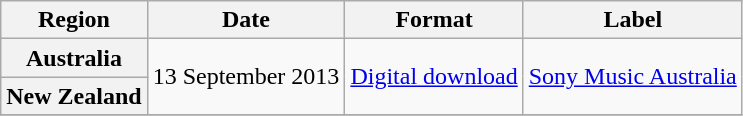<table class="wikitable plainrowheaders">
<tr>
<th scope="col">Region</th>
<th scope="col">Date</th>
<th scope="col">Format</th>
<th scope="col">Label</th>
</tr>
<tr>
<th scope="row">Australia</th>
<td rowspan="2">13 September 2013</td>
<td rowspan="2"><a href='#'>Digital download</a></td>
<td rowspan="2"><a href='#'>Sony Music Australia</a></td>
</tr>
<tr>
<th scope="row">New Zealand</th>
</tr>
<tr>
</tr>
</table>
